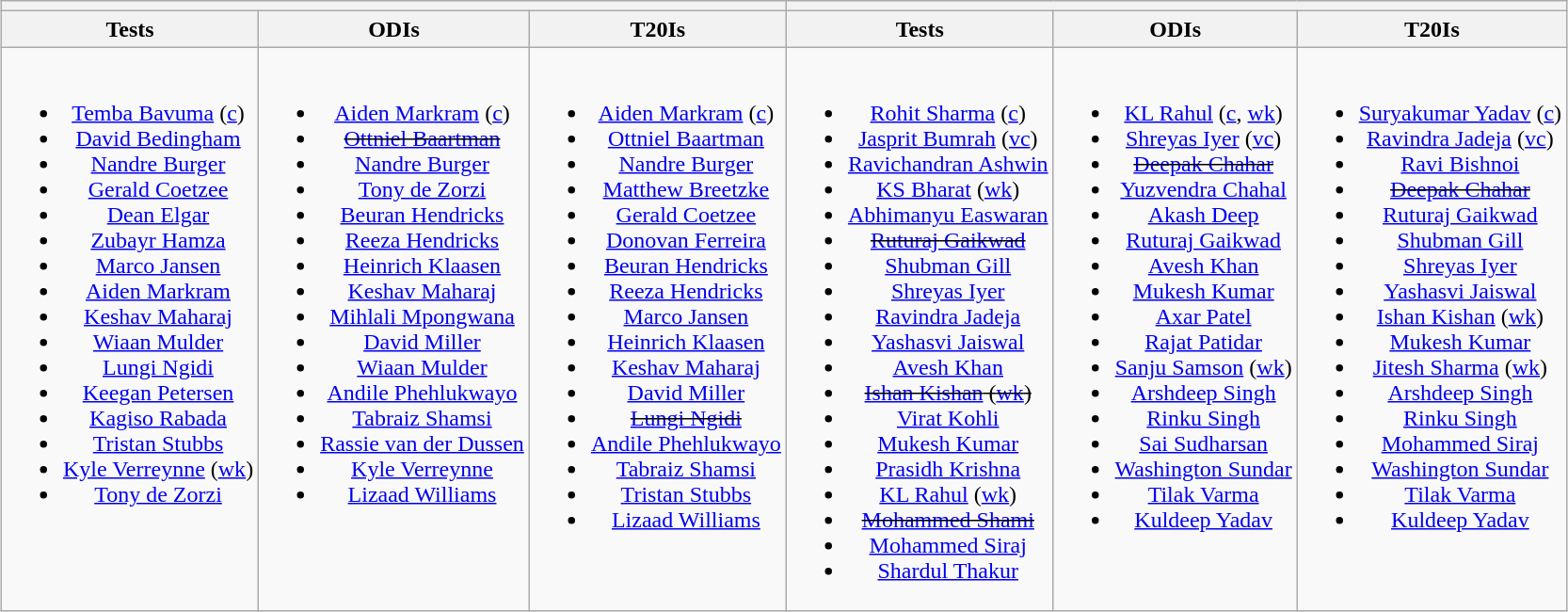<table class="wikitable" style="text-align:center; margin:auto">
<tr>
<th colspan=3></th>
<th colspan=3></th>
</tr>
<tr>
<th>Tests</th>
<th>ODIs</th>
<th>T20Is</th>
<th>Tests</th>
<th>ODIs</th>
<th>T20Is</th>
</tr>
<tr style="vertical-align:top">
<td><br><ul><li><a href='#'>Temba Bavuma</a> (<a href='#'>c</a>)</li><li><a href='#'>David Bedingham</a></li><li><a href='#'>Nandre Burger</a></li><li><a href='#'>Gerald Coetzee</a></li><li><a href='#'>Dean Elgar</a></li><li><a href='#'>Zubayr Hamza</a></li><li><a href='#'>Marco Jansen</a></li><li><a href='#'>Aiden Markram</a></li><li><a href='#'>Keshav Maharaj</a></li><li><a href='#'>Wiaan Mulder</a></li><li><a href='#'>Lungi Ngidi</a></li><li><a href='#'>Keegan Petersen</a></li><li><a href='#'>Kagiso Rabada</a></li><li><a href='#'>Tristan Stubbs</a></li><li><a href='#'>Kyle Verreynne</a> (<a href='#'>wk</a>)</li><li><a href='#'>Tony de Zorzi</a></li></ul></td>
<td><br><ul><li><a href='#'>Aiden Markram</a> (<a href='#'>c</a>)</li><li><s><a href='#'>Ottniel Baartman</a></s></li><li><a href='#'>Nandre Burger</a></li><li><a href='#'>Tony de Zorzi</a></li><li><a href='#'>Beuran Hendricks</a></li><li><a href='#'>Reeza Hendricks</a></li><li><a href='#'>Heinrich Klaasen</a></li><li><a href='#'>Keshav Maharaj</a></li><li><a href='#'>Mihlali Mpongwana</a></li><li><a href='#'>David Miller</a></li><li><a href='#'>Wiaan Mulder</a></li><li><a href='#'>Andile Phehlukwayo</a></li><li><a href='#'>Tabraiz Shamsi</a></li><li><a href='#'>Rassie van der Dussen</a></li><li><a href='#'>Kyle Verreynne</a></li><li><a href='#'>Lizaad Williams</a></li></ul></td>
<td><br><ul><li><a href='#'>Aiden Markram</a> (<a href='#'>c</a>)</li><li><a href='#'>Ottniel Baartman</a></li><li><a href='#'>Nandre Burger</a></li><li><a href='#'>Matthew Breetzke</a></li><li><a href='#'>Gerald Coetzee</a></li><li><a href='#'>Donovan Ferreira</a></li><li><a href='#'>Beuran Hendricks</a></li><li><a href='#'>Reeza Hendricks</a></li><li><a href='#'>Marco Jansen</a></li><li><a href='#'>Heinrich Klaasen</a></li><li><a href='#'>Keshav Maharaj</a></li><li><a href='#'>David Miller</a></li><li><s><a href='#'>Lungi Ngidi</a></s></li><li><a href='#'>Andile Phehlukwayo</a></li><li><a href='#'>Tabraiz Shamsi</a></li><li><a href='#'>Tristan Stubbs</a></li><li><a href='#'>Lizaad Williams</a></li></ul></td>
<td><br><ul><li><a href='#'>Rohit Sharma</a> (<a href='#'>c</a>)</li><li><a href='#'>Jasprit Bumrah</a> (<a href='#'>vc</a>)</li><li><a href='#'>Ravichandran Ashwin</a></li><li><a href='#'>KS Bharat</a> (<a href='#'>wk</a>)</li><li><a href='#'>Abhimanyu Easwaran</a></li><li><s><a href='#'>Ruturaj Gaikwad</a></s></li><li><a href='#'>Shubman Gill</a></li><li><a href='#'>Shreyas Iyer</a></li><li><a href='#'>Ravindra Jadeja</a></li><li><a href='#'>Yashasvi Jaiswal</a></li><li><a href='#'>Avesh Khan</a></li><li><s><a href='#'>Ishan Kishan</a> (<a href='#'>wk</a>)</s></li><li><a href='#'>Virat Kohli</a></li><li><a href='#'>Mukesh Kumar</a></li><li><a href='#'>Prasidh Krishna</a></li><li><a href='#'>KL Rahul</a> (<a href='#'>wk</a>)</li><li><s><a href='#'>Mohammed Shami</a></s></li><li><a href='#'>Mohammed Siraj</a></li><li><a href='#'>Shardul Thakur</a></li></ul></td>
<td><br><ul><li><a href='#'>KL Rahul</a> (<a href='#'>c</a>, <a href='#'>wk</a>)</li><li><a href='#'>Shreyas Iyer</a> (<a href='#'>vc</a>)</li><li><s><a href='#'>Deepak Chahar</a></s></li><li><a href='#'>Yuzvendra Chahal</a></li><li><a href='#'>Akash Deep</a></li><li><a href='#'>Ruturaj Gaikwad</a></li><li><a href='#'>Avesh Khan</a></li><li><a href='#'>Mukesh Kumar</a></li><li><a href='#'>Axar Patel</a></li><li><a href='#'>Rajat Patidar</a></li><li><a href='#'>Sanju Samson</a> (<a href='#'>wk</a>)</li><li><a href='#'>Arshdeep Singh</a></li><li><a href='#'>Rinku Singh</a></li><li><a href='#'>Sai Sudharsan</a></li><li><a href='#'>Washington Sundar</a></li><li><a href='#'>Tilak Varma</a></li><li><a href='#'>Kuldeep Yadav</a></li></ul></td>
<td><br><ul><li><a href='#'>Suryakumar Yadav</a> (<a href='#'>c</a>)</li><li><a href='#'>Ravindra Jadeja</a> (<a href='#'>vc</a>)</li><li><a href='#'>Ravi Bishnoi</a></li><li><s><a href='#'>Deepak Chahar</a></s></li><li><a href='#'>Ruturaj Gaikwad</a></li><li><a href='#'>Shubman Gill</a></li><li><a href='#'>Shreyas Iyer</a></li><li><a href='#'>Yashasvi Jaiswal</a></li><li><a href='#'>Ishan Kishan</a> (<a href='#'>wk</a>)</li><li><a href='#'>Mukesh Kumar</a></li><li><a href='#'>Jitesh Sharma</a> (<a href='#'>wk</a>)</li><li><a href='#'>Arshdeep Singh</a></li><li><a href='#'>Rinku Singh</a></li><li><a href='#'>Mohammed Siraj</a></li><li><a href='#'>Washington Sundar</a></li><li><a href='#'>Tilak Varma</a></li><li><a href='#'>Kuldeep Yadav</a></li></ul></td>
</tr>
</table>
